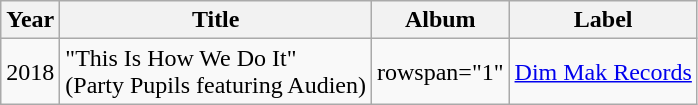<table class="wikitable">
<tr>
<th>Year</th>
<th>Title</th>
<th>Album</th>
<th>Label</th>
</tr>
<tr>
<td>2018</td>
<td>"This Is How We Do It" <br><span>(Party Pupils featuring Audien)</span></td>
<td>rowspan="1" </td>
<td><a href='#'>Dim Mak Records</a></td>
</tr>
</table>
